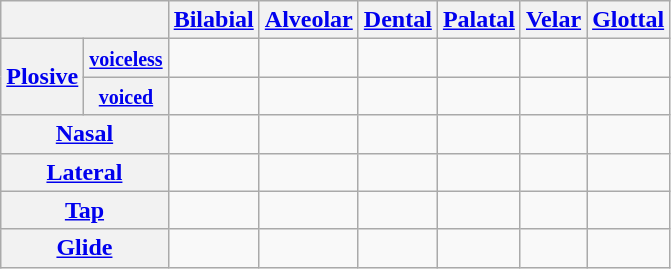<table class="wikitable" style="text-align: center;">
<tr>
<th colspan=2></th>
<th><a href='#'>Bilabial</a></th>
<th><a href='#'>Alveolar</a></th>
<th><a href='#'>Dental</a></th>
<th><a href='#'>Palatal</a></th>
<th><a href='#'>Velar</a></th>
<th><a href='#'>Glottal</a></th>
</tr>
<tr>
<th rowspan=2><a href='#'>Plosive</a></th>
<th><a href='#'><small>voiceless</small></a></th>
<td></td>
<td></td>
<td></td>
<td></td>
<td></td>
<td></td>
</tr>
<tr>
<th><a href='#'><small>voiced</small></a></th>
<td></td>
<td></td>
<td></td>
<td></td>
<td></td>
<td></td>
</tr>
<tr>
<th colspan=2><a href='#'>Nasal</a></th>
<td></td>
<td></td>
<td></td>
<td></td>
<td></td>
<td></td>
</tr>
<tr>
<th colspan=2><a href='#'>Lateral</a></th>
<td></td>
<td></td>
<td></td>
<td></td>
<td></td>
<td></td>
</tr>
<tr>
<th colspan=2><a href='#'>Tap</a></th>
<td></td>
<td></td>
<td></td>
<td></td>
<td></td>
<td></td>
</tr>
<tr>
<th colspan=2><a href='#'>Glide</a></th>
<td></td>
<td></td>
<td></td>
<td></td>
<td></td>
<td></td>
</tr>
</table>
